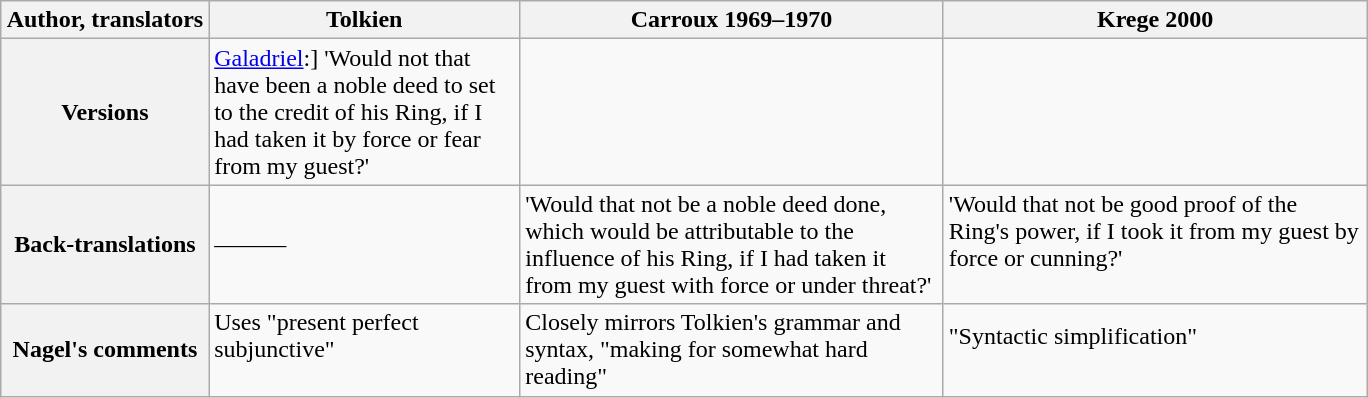<table class="wikitable" style="margin: 1em auto;">
<tr>
<th>Author, translators</th>
<th style="width: 200px;">Tolkien</th>
<th style="width: 275px;">Carroux 1969–1970</th>
<th style="width: 275px;">Krege 2000</th>
</tr>
<tr>
<th>Versions</th>
<td><a href='#'>Galadriel</a>:] 'Would not that have been a noble deed to set to the credit of his Ring, if I had taken it by force or fear from my guest?'</td>
<td></td>
<td><br> </td>
</tr>
<tr>
<th>Back-translations</th>
<td>———</td>
<td>'Would that not be a noble deed done, which would be attributable to the influence of his Ring, if I had taken it from my guest with force or under threat?'</td>
<td>'Would that not be good proof of the Ring's power, if I took it from my guest by force or cunning?'<br> </td>
</tr>
<tr>
<th>Nagel's comments</th>
<td>Uses "present perfect subjunctive"<br> </td>
<td>Closely mirrors Tolkien's grammar and syntax, "making for somewhat hard reading"</td>
<td>"Syntactic simplification"<br> </td>
</tr>
</table>
